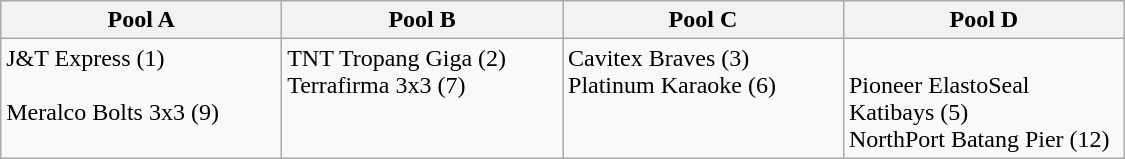<table class=wikitable width=750>
<tr>
<th width=25%>Pool A</th>
<th width=25%>Pool B</th>
<th width=25%>Pool C</th>
<th width=25%>Pool D</th>
</tr>
<tr valign=top>
<td>J&T Express (1) <br>  <br> Meralco Bolts 3x3 (9)</td>
<td>TNT Tropang Giga (2) <br> Terrafirma 3x3 (7) <br> </td>
<td>Cavitex Braves (3) <br> Platinum Karaoke (6) <br> </td>
<td> <br> Pioneer ElastoSeal Katibays (5) <br> NorthPort Batang Pier (12)</td>
</tr>
</table>
